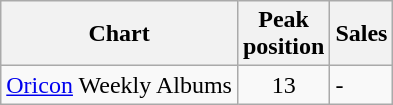<table class="wikitable">
<tr>
<th>Chart</th>
<th>Peak<br>position</th>
<th>Sales</th>
</tr>
<tr>
<td><a href='#'>Oricon</a> Weekly Albums</td>
<td align="center">13</td>
<td align="">-</td>
</tr>
</table>
